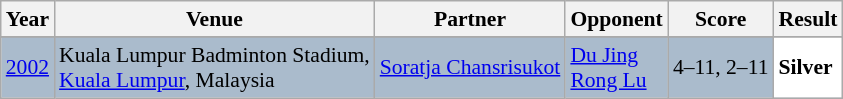<table class="sortable wikitable" style="font-size: 90%;">
<tr>
<th>Year</th>
<th>Venue</th>
<th>Partner</th>
<th>Opponent</th>
<th>Score</th>
<th>Result</th>
</tr>
<tr>
</tr>
<tr style="background:#AABBCC">
<td align="center"><a href='#'>2002</a></td>
<td align="left">Kuala Lumpur Badminton Stadium,<br><a href='#'>Kuala Lumpur</a>, Malaysia</td>
<td align="left"> <a href='#'>Soratja Chansrisukot</a></td>
<td align="left"> <a href='#'>Du Jing</a> <br>  <a href='#'>Rong Lu</a></td>
<td align="left">4–11, 2–11</td>
<td style="text-align:left; background:white"> <strong>Silver</strong></td>
</tr>
</table>
